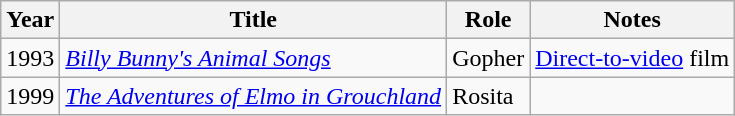<table class="wikitable sortable">
<tr>
<th>Year</th>
<th>Title</th>
<th>Role</th>
<th>Notes</th>
</tr>
<tr>
<td>1993</td>
<td><em><a href='#'>Billy Bunny's Animal Songs</a></em></td>
<td>Gopher</td>
<td><a href='#'>Direct-to-video</a> film</td>
</tr>
<tr>
<td>1999</td>
<td><a href='#'><em>The Adventures of Elmo in Grouchland</em></a></td>
<td>Rosita</td>
<td></td>
</tr>
</table>
